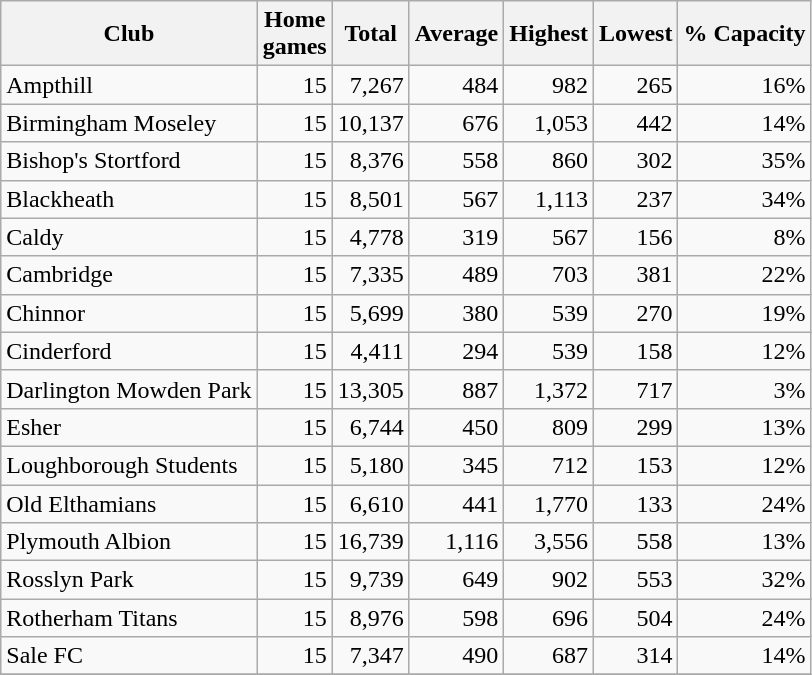<table class="wikitable sortable" style="text-align:right">
<tr>
<th>Club</th>
<th>Home<br>games</th>
<th>Total</th>
<th>Average</th>
<th>Highest</th>
<th>Lowest</th>
<th>% Capacity</th>
</tr>
<tr>
<td style="text-align:left">Ampthill</td>
<td>15</td>
<td>7,267</td>
<td>484</td>
<td>982</td>
<td>265</td>
<td>16%</td>
</tr>
<tr>
<td style="text-align:left">Birmingham Moseley</td>
<td>15</td>
<td>10,137</td>
<td>676</td>
<td>1,053</td>
<td>442</td>
<td>14%</td>
</tr>
<tr>
<td style="text-align:left">Bishop's Stortford</td>
<td>15</td>
<td>8,376</td>
<td>558</td>
<td>860</td>
<td>302</td>
<td>35%</td>
</tr>
<tr>
<td style="text-align:left">Blackheath</td>
<td>15</td>
<td>8,501</td>
<td>567</td>
<td>1,113</td>
<td>237</td>
<td>34%</td>
</tr>
<tr>
<td style="text-align:left">Caldy</td>
<td>15</td>
<td>4,778</td>
<td>319</td>
<td>567</td>
<td>156</td>
<td>8%</td>
</tr>
<tr>
<td style="text-align:left">Cambridge</td>
<td>15</td>
<td>7,335</td>
<td>489</td>
<td>703</td>
<td>381</td>
<td>22%</td>
</tr>
<tr>
<td style="text-align:left">Chinnor</td>
<td>15</td>
<td>5,699</td>
<td>380</td>
<td>539</td>
<td>270</td>
<td>19%</td>
</tr>
<tr>
<td style="text-align:left">Cinderford</td>
<td>15</td>
<td>4,411</td>
<td>294</td>
<td>539</td>
<td>158</td>
<td>12%</td>
</tr>
<tr>
<td style="text-align:left">Darlington Mowden Park</td>
<td>15</td>
<td>13,305</td>
<td>887</td>
<td>1,372</td>
<td>717</td>
<td>3%</td>
</tr>
<tr>
<td style="text-align:left">Esher</td>
<td>15</td>
<td>6,744</td>
<td>450</td>
<td>809</td>
<td>299</td>
<td>13%</td>
</tr>
<tr>
<td style="text-align:left">Loughborough Students</td>
<td>15</td>
<td>5,180</td>
<td>345</td>
<td>712</td>
<td>153</td>
<td>12%</td>
</tr>
<tr>
<td style="text-align:left">Old Elthamians</td>
<td>15</td>
<td>6,610</td>
<td>441</td>
<td>1,770</td>
<td>133</td>
<td>24%</td>
</tr>
<tr>
<td style="text-align:left">Plymouth Albion</td>
<td>15</td>
<td>16,739</td>
<td>1,116</td>
<td>3,556</td>
<td>558</td>
<td>13%</td>
</tr>
<tr>
<td style="text-align:left">Rosslyn Park</td>
<td>15</td>
<td>9,739</td>
<td>649</td>
<td>902</td>
<td>553</td>
<td>32%</td>
</tr>
<tr>
<td style="text-align:left">Rotherham Titans</td>
<td>15</td>
<td>8,976</td>
<td>598</td>
<td>696</td>
<td>504</td>
<td>24%</td>
</tr>
<tr>
<td style="text-align:left">Sale FC</td>
<td>15</td>
<td>7,347</td>
<td>490</td>
<td>687</td>
<td>314</td>
<td>14%</td>
</tr>
<tr>
</tr>
</table>
